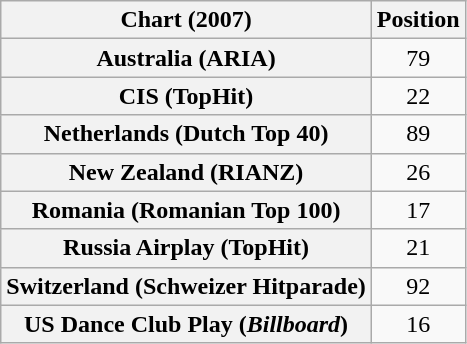<table class="wikitable sortable plainrowheaders" style="text-align:center">
<tr>
<th scope="col">Chart (2007)</th>
<th scope="col">Position</th>
</tr>
<tr>
<th scope="row">Australia (ARIA)</th>
<td>79</td>
</tr>
<tr>
<th scope="row">CIS (TopHit)</th>
<td>22</td>
</tr>
<tr>
<th scope="row">Netherlands (Dutch Top 40)</th>
<td>89</td>
</tr>
<tr>
<th scope="row">New Zealand (RIANZ)</th>
<td>26</td>
</tr>
<tr>
<th scope="row">Romania (Romanian Top 100)</th>
<td>17</td>
</tr>
<tr>
<th scope="row">Russia Airplay (TopHit)</th>
<td>21</td>
</tr>
<tr>
<th scope="row">Switzerland (Schweizer Hitparade)</th>
<td>92</td>
</tr>
<tr>
<th scope="row">US Dance Club Play (<em>Billboard</em>)</th>
<td>16</td>
</tr>
</table>
